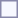<table style="border:1px solid #8888aa; background-color:#f7f8ff; padding:5px; font-size:95%; margin: 0px 12px 12px 0px;">
</table>
